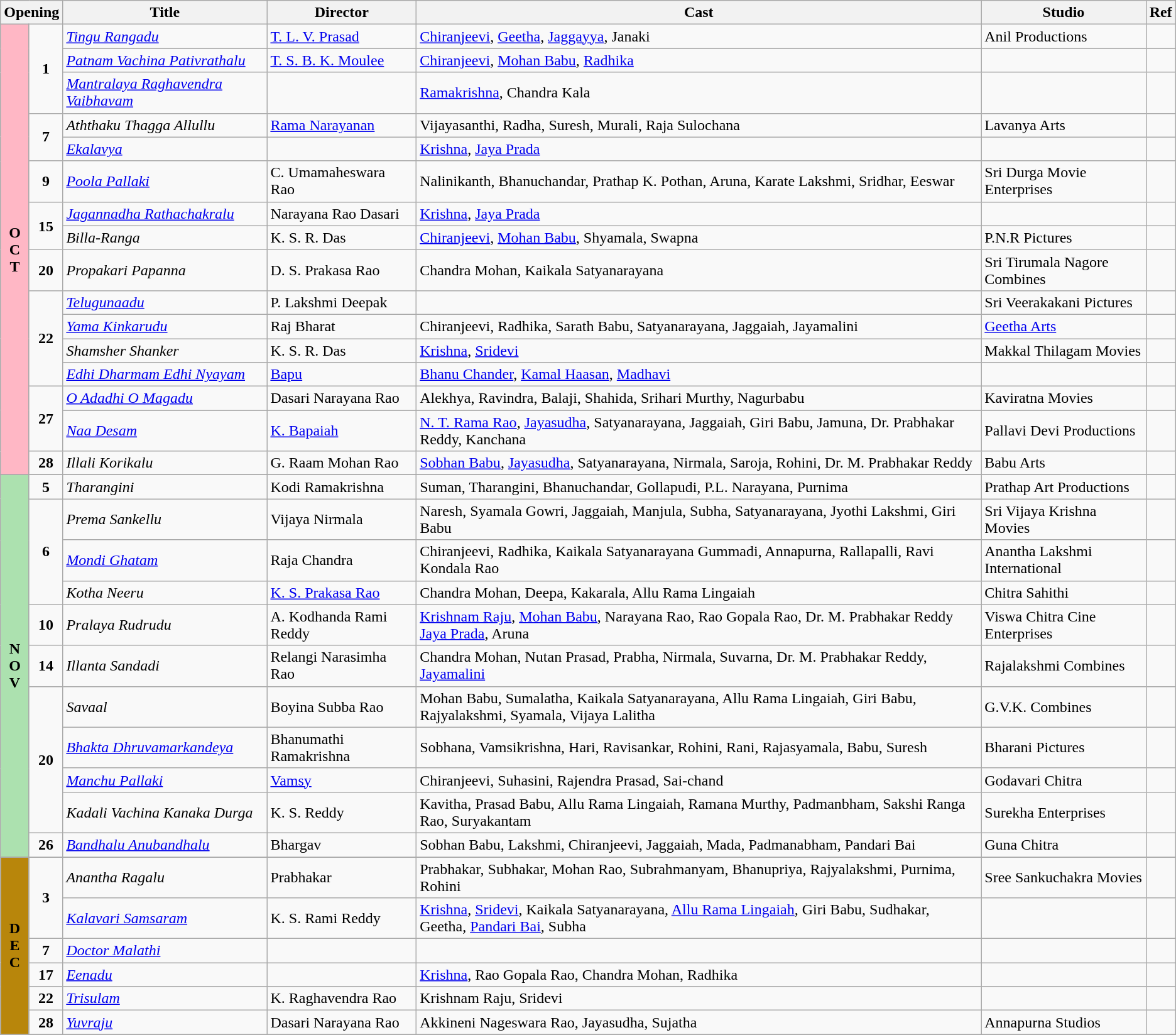<table class="wikitable">
<tr>
<th colspan="2">Opening</th>
<th>Title</th>
<th>Director</th>
<th>Cast</th>
<th>Studio</th>
<th>Ref</th>
</tr>
<tr October!>
<td rowspan="16" valign="center" align="center" style="background:#FFB7C5;"><strong>O<br>C<br>T</strong></td>
<td rowspan="3" align="center"><strong>1</strong></td>
<td><em><a href='#'>Tingu Rangadu</a></em></td>
<td><a href='#'>T. L. V. Prasad</a></td>
<td><a href='#'>Chiranjeevi</a>, <a href='#'>Geetha</a>, <a href='#'>Jaggayya</a>, Janaki</td>
<td>Anil Productions</td>
<td></td>
</tr>
<tr>
<td><em><a href='#'>Patnam Vachina Pativrathalu</a></em></td>
<td><a href='#'>T. S. B. K. Moulee</a></td>
<td><a href='#'>Chiranjeevi</a>, <a href='#'>Mohan Babu</a>, <a href='#'>Radhika</a></td>
<td></td>
<td></td>
</tr>
<tr>
<td><em><a href='#'>Mantralaya Raghavendra Vaibhavam</a></em></td>
<td></td>
<td><a href='#'>Ramakrishna</a>, Chandra Kala</td>
<td></td>
<td></td>
</tr>
<tr>
<td rowspan="2" align="center"><strong>7</strong></td>
<td><em>Aththaku Thagga Allullu</em></td>
<td><a href='#'>Rama Narayanan</a></td>
<td>Vijayasanthi, Radha, Suresh, Murali, Raja Sulochana</td>
<td>Lavanya Arts</td>
<td></td>
</tr>
<tr>
<td><em><a href='#'>Ekalavya</a></em></td>
<td></td>
<td><a href='#'>Krishna</a>, <a href='#'>Jaya Prada</a></td>
<td></td>
<td></td>
</tr>
<tr>
<td rowspan="1" align="center"><strong>9</strong></td>
<td><em><a href='#'>Poola Pallaki</a></em></td>
<td>C. Umamaheswara Rao</td>
<td>Nalinikanth, Bhanuchandar, Prathap K. Pothan, Aruna, Karate Lakshmi, Sridhar, Eeswar</td>
<td>Sri Durga Movie Enterprises</td>
<td></td>
</tr>
<tr>
<td rowspan=2 align="center"><strong>15</strong></td>
<td><em><a href='#'>Jagannadha Rathachakralu</a></em></td>
<td>Narayana Rao Dasari</td>
<td><a href='#'>Krishna</a>, <a href='#'>Jaya Prada</a></td>
<td></td>
<td></td>
</tr>
<tr>
<td><em>Billa-Ranga</em></td>
<td>K. S. R. Das</td>
<td><a href='#'>Chiranjeevi</a>, <a href='#'>Mohan Babu</a>, Shyamala, Swapna</td>
<td>P.N.R Pictures</td>
<td></td>
</tr>
<tr>
<td align="center"><strong>20</strong></td>
<td><em>Propakari Papanna</em></td>
<td>D. S. Prakasa Rao</td>
<td>Chandra Mohan, Kaikala Satyanarayana</td>
<td>Sri Tirumala Nagore Combines</td>
</tr>
<tr>
<td rowspan="4" align="center"><strong>22</strong></td>
<td><em><a href='#'>Telugunaadu</a></em></td>
<td>P. Lakshmi Deepak</td>
<td></td>
<td>Sri Veerakakani Pictures</td>
<td></td>
</tr>
<tr>
<td><em><a href='#'>Yama Kinkarudu</a></em></td>
<td>Raj Bharat</td>
<td>Chiranjeevi, Radhika, Sarath Babu, Satyanarayana, Jaggaiah, Jayamalini</td>
<td><a href='#'>Geetha Arts</a></td>
<td></td>
</tr>
<tr>
<td><em>Shamsher Shanker</em></td>
<td>K. S. R. Das</td>
<td><a href='#'>Krishna</a>, <a href='#'>Sridevi</a></td>
<td>Makkal Thilagam Movies</td>
<td></td>
</tr>
<tr>
<td><em><a href='#'>Edhi Dharmam Edhi Nyayam</a></em></td>
<td><a href='#'>Bapu</a></td>
<td><a href='#'>Bhanu Chander</a>, <a href='#'>Kamal Haasan</a>, <a href='#'>Madhavi</a></td>
<td></td>
<td></td>
</tr>
<tr>
<td rowspan="2" align="center"><strong>27</strong></td>
<td><em><a href='#'>O Adadhi O Magadu</a></em></td>
<td>Dasari Narayana Rao</td>
<td>Alekhya, Ravindra, Balaji, Shahida, Srihari Murthy, Nagurbabu</td>
<td>Kaviratna Movies</td>
<td></td>
</tr>
<tr>
<td><em><a href='#'>Naa Desam</a></em></td>
<td><a href='#'>K. Bapaiah</a></td>
<td><a href='#'>N. T. Rama Rao</a>, <a href='#'>Jayasudha</a>, Satyanarayana, Jaggaiah, Giri Babu, Jamuna, Dr. Prabhakar Reddy, Kanchana</td>
<td>Pallavi Devi Productions</td>
<td></td>
</tr>
<tr>
<td rowspan="1" align="center"><strong>28</strong></td>
<td><em>Illali Korikalu</em></td>
<td>G. Raam Mohan Rao</td>
<td><a href='#'>Sobhan Babu</a>, <a href='#'>Jayasudha</a>, Satyanarayana, Nirmala, Saroja, Rohini, Dr. M. Prabhakar Reddy</td>
<td>Babu Arts</td>
<td></td>
</tr>
<tr>
</tr>
<tr November!>
<td rowspan="11" valign="center" align="center" style="background:#ACE1AF;"><strong>N<br>O<br>V</strong></td>
<td rowspan="1" align="center"><strong>5</strong></td>
<td><em>Tharangini</em></td>
<td>Kodi Ramakrishna</td>
<td>Suman, Tharangini, Bhanuchandar, Gollapudi, P.L. Narayana, Purnima</td>
<td>Prathap Art Productions</td>
<td></td>
</tr>
<tr>
<td rowspan="3" align="center"><strong>6</strong></td>
<td><em>Prema Sankellu</em></td>
<td>Vijaya Nirmala</td>
<td>Naresh, Syamala Gowri, Jaggaiah, Manjula, Subha, Satyanarayana, Jyothi Lakshmi, Giri Babu</td>
<td>Sri Vijaya Krishna Movies</td>
<td></td>
</tr>
<tr>
<td><em><a href='#'>Mondi Ghatam</a></em></td>
<td>Raja Chandra</td>
<td>Chiranjeevi, Radhika, Kaikala Satyanarayana Gummadi, Annapurna, Rallapalli, Ravi Kondala Rao</td>
<td>Anantha Lakshmi International</td>
<td></td>
</tr>
<tr>
<td><em>Kotha Neeru</em></td>
<td><a href='#'>K. S. Prakasa Rao</a></td>
<td>Chandra Mohan, Deepa, Kakarala, Allu Rama Lingaiah</td>
<td>Chitra Sahithi</td>
<td></td>
</tr>
<tr>
<td rowspan="1" align="center"><strong>10</strong></td>
<td><em>Pralaya Rudrudu</em></td>
<td>A. Kodhanda Rami Reddy</td>
<td><a href='#'>Krishnam Raju</a>, <a href='#'>Mohan Babu</a>, Narayana Rao, Rao Gopala Rao, Dr. M. Prabhakar Reddy <a href='#'>Jaya Prada</a>, Aruna</td>
<td>Viswa Chitra Cine Enterprises</td>
<td></td>
</tr>
<tr>
<td rowspan="1" align="center"><strong>14</strong></td>
<td><em>Illanta Sandadi</em></td>
<td>Relangi Narasimha Rao</td>
<td>Chandra Mohan, Nutan Prasad, Prabha, Nirmala, Suvarna, Dr. M. Prabhakar Reddy, <a href='#'>Jayamalini</a></td>
<td>Rajalakshmi Combines</td>
<td></td>
</tr>
<tr>
<td rowspan="4" align="center"><strong>20</strong></td>
<td><em>Savaal</em></td>
<td>Boyina Subba Rao</td>
<td>Mohan Babu, Sumalatha, Kaikala Satyanarayana, Allu Rama Lingaiah, Giri Babu, Rajyalakshmi, Syamala, Vijaya Lalitha</td>
<td>G.V.K. Combines</td>
<td></td>
</tr>
<tr>
<td><em><a href='#'>Bhakta Dhruvamarkandeya</a></em></td>
<td>Bhanumathi Ramakrishna</td>
<td>Sobhana, Vamsikrishna, Hari, Ravisankar, Rohini, Rani, Rajasyamala, Babu, Suresh</td>
<td>Bharani Pictures</td>
<td></td>
</tr>
<tr>
<td><em><a href='#'>Manchu Pallaki</a></em></td>
<td><a href='#'>Vamsy</a></td>
<td>Chiranjeevi, Suhasini, Rajendra Prasad, Sai-chand</td>
<td>Godavari Chitra</td>
<td></td>
</tr>
<tr>
<td><em>Kadali Vachina Kanaka Durga</em></td>
<td>K. S. Reddy</td>
<td>Kavitha, Prasad Babu, Allu Rama Lingaiah, Ramana Murthy, Padmanbham, Sakshi Ranga Rao, Suryakantam</td>
<td>Surekha Enterprises</td>
<td></td>
</tr>
<tr>
<td rowspan="1" align="center"><strong>26</strong></td>
<td><em><a href='#'>Bandhalu Anubandhalu</a></em></td>
<td>Bhargav</td>
<td>Sobhan Babu, Lakshmi, Chiranjeevi, Jaggaiah, Mada, Padmanabham, Pandari Bai</td>
<td>Guna Chitra</td>
<td></td>
</tr>
<tr>
</tr>
<tr December!>
<td rowspan="8" valign="center" align="center" style="background:#B8860B;"><strong>D<br>E<br>C</strong></td>
<td rowspan="2" align="center"><strong>3</strong></td>
<td><em>Anantha Ragalu</em></td>
<td>Prabhakar</td>
<td>Prabhakar, Subhakar, Mohan Rao, Subrahmanyam, Bhanupriya, Rajyalakshmi, Purnima, Rohini</td>
<td>Sree Sankuchakra Movies</td>
<td></td>
</tr>
<tr>
<td><em><a href='#'>Kalavari Samsaram</a></em></td>
<td>K. S. Rami Reddy</td>
<td><a href='#'>Krishna</a>, <a href='#'>Sridevi</a>, Kaikala Satyanarayana, <a href='#'>Allu Rama Lingaiah</a>, Giri Babu, Sudhakar, Geetha, <a href='#'>Pandari Bai</a>, Subha</td>
<td></td>
<td></td>
</tr>
<tr>
<td align="center"><strong>7</strong></td>
<td><em><a href='#'>Doctor Malathi</a></em></td>
<td></td>
<td></td>
<td></td>
<td></td>
</tr>
<tr>
<td rowspan="1" align="center"><strong>17</strong></td>
<td><em><a href='#'>Eenadu</a></em></td>
<td></td>
<td><a href='#'>Krishna</a>, Rao Gopala Rao, Chandra Mohan, Radhika</td>
<td></td>
<td></td>
</tr>
<tr>
<td rowspan="1" align="center"><strong>22</strong></td>
<td><em><a href='#'>Trisulam</a></em></td>
<td>K. Raghavendra Rao</td>
<td>Krishnam Raju, Sridevi</td>
<td></td>
<td></td>
</tr>
<tr>
<td rowspan="1" align="center"><strong>28</strong></td>
<td><em><a href='#'>Yuvraju</a></em></td>
<td>Dasari Narayana Rao</td>
<td>Akkineni Nageswara Rao, Jayasudha, Sujatha</td>
<td>Annapurna Studios</td>
<td></td>
</tr>
<tr>
</tr>
</table>
